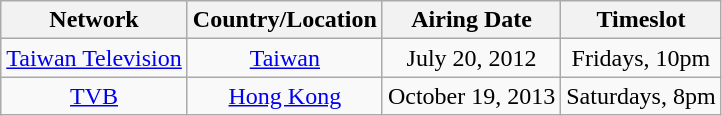<table class="wikitable">
<tr>
<th>Network</th>
<th>Country/Location</th>
<th>Airing Date</th>
<th>Timeslot</th>
</tr>
<tr align="center">
<td><a href='#'>Taiwan Television</a></td>
<td><a href='#'>Taiwan</a></td>
<td>July 20, 2012</td>
<td>Fridays, 10pm</td>
</tr>
<tr align="center">
<td><a href='#'>TVB</a></td>
<td><a href='#'>Hong Kong</a></td>
<td>October 19, 2013</td>
<td>Saturdays, 8pm</td>
</tr>
</table>
